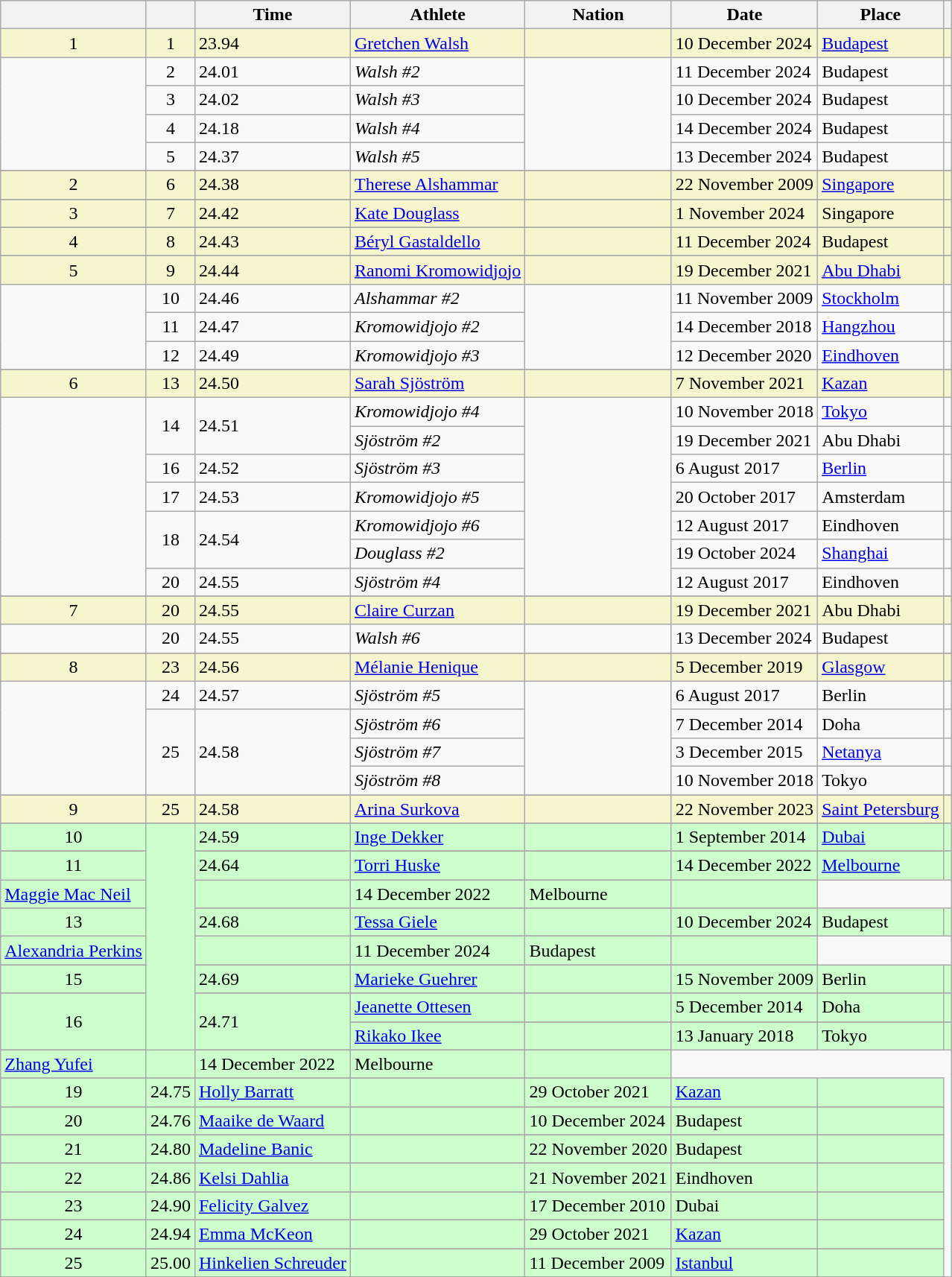<table class="wikitable sortable">
<tr>
<th></th>
<th></th>
<th>Time</th>
<th>Athlete</th>
<th>Nation</th>
<th>Date</th>
<th>Place</th>
<th class="unsortable"></th>
</tr>
<tr bgcolor=f6F5CE>
<td align=center>1</td>
<td align=center>1</td>
<td>23.94</td>
<td><a href='#'>Gretchen Walsh</a></td>
<td></td>
<td>10 December 2024</td>
<td><a href='#'>Budapest</a></td>
<td></td>
</tr>
<tr>
<td rowspan="4"></td>
<td align=center>2</td>
<td>24.01</td>
<td><em>Walsh #2</em></td>
<td rowspan="4"></td>
<td>11 December 2024</td>
<td>Budapest</td>
<td></td>
</tr>
<tr>
<td align=center>3</td>
<td>24.02</td>
<td><em>Walsh #3</em></td>
<td>10 December 2024</td>
<td>Budapest</td>
<td></td>
</tr>
<tr>
<td align=center>4</td>
<td>24.18</td>
<td><em>Walsh #4</em></td>
<td>14 December 2024</td>
<td>Budapest</td>
<td></td>
</tr>
<tr>
<td align=center>5</td>
<td>24.37</td>
<td><em>Walsh #5</em></td>
<td>13 December 2024</td>
<td>Budapest</td>
<td></td>
</tr>
<tr>
</tr>
<tr bgcolor=f6F5CE>
<td align=center>2</td>
<td align=center>6</td>
<td>24.38</td>
<td><a href='#'>Therese Alshammar</a></td>
<td></td>
<td>22 November 2009</td>
<td><a href='#'>Singapore</a></td>
<td></td>
</tr>
<tr>
</tr>
<tr bgcolor=f6F5CE>
<td align=center>3</td>
<td align=center>7</td>
<td>24.42</td>
<td><a href='#'>Kate Douglass</a></td>
<td></td>
<td>1 November 2024</td>
<td>Singapore</td>
<td></td>
</tr>
<tr>
</tr>
<tr bgcolor=f6F5CE>
<td align=center>4</td>
<td align=center>8</td>
<td>24.43</td>
<td><a href='#'>Béryl Gastaldello</a></td>
<td></td>
<td>11 December 2024</td>
<td>Budapest</td>
<td></td>
</tr>
<tr>
</tr>
<tr bgcolor=f6F5CE>
<td align=center>5</td>
<td align=center>9</td>
<td>24.44</td>
<td><a href='#'>Ranomi Kromowidjojo</a></td>
<td></td>
<td>19 December 2021</td>
<td><a href='#'>Abu Dhabi</a></td>
<td></td>
</tr>
<tr>
<td rowspan="3"></td>
<td align=center>10</td>
<td>24.46</td>
<td><em>Alshammar #2</em></td>
<td rowspan="3"></td>
<td>11 November 2009</td>
<td><a href='#'>Stockholm</a></td>
<td></td>
</tr>
<tr>
<td align=center>11</td>
<td>24.47</td>
<td><em>Kromowidjojo #2</em></td>
<td>14 December 2018</td>
<td><a href='#'>Hangzhou</a></td>
<td></td>
</tr>
<tr>
<td align=center>12</td>
<td>24.49</td>
<td><em>Kromowidjojo #3</em></td>
<td>12 December 2020</td>
<td><a href='#'>Eindhoven</a></td>
<td></td>
</tr>
<tr>
</tr>
<tr bgcolor=f6F5CE>
<td align=center>6</td>
<td align=center>13</td>
<td>24.50</td>
<td><a href='#'>Sarah Sjöström</a></td>
<td></td>
<td>7 November 2021</td>
<td><a href='#'>Kazan</a></td>
<td></td>
</tr>
<tr>
<td rowspan="7"></td>
<td rowspan="2" align=center>14</td>
<td rowspan="2">24.51</td>
<td><em>Kromowidjojo #4</em></td>
<td rowspan="7"></td>
<td>10 November 2018</td>
<td><a href='#'>Tokyo</a></td>
<td></td>
</tr>
<tr>
<td><em>Sjöström #2</em></td>
<td>19 December 2021</td>
<td>Abu Dhabi</td>
<td></td>
</tr>
<tr>
<td align=center>16</td>
<td>24.52</td>
<td><em>Sjöström #3</em></td>
<td>6 August 2017</td>
<td><a href='#'>Berlin</a></td>
<td></td>
</tr>
<tr>
<td align=center>17</td>
<td>24.53</td>
<td><em>Kromowidjojo #5</em></td>
<td>20 October 2017</td>
<td>Amsterdam</td>
<td></td>
</tr>
<tr>
<td rowspan="2" align=center>18</td>
<td rowspan="2">24.54</td>
<td><em>Kromowidjojo #6</em></td>
<td>12 August 2017</td>
<td>Eindhoven</td>
<td></td>
</tr>
<tr>
<td><em>Douglass #2</em></td>
<td>19 October 2024</td>
<td><a href='#'>Shanghai</a></td>
<td></td>
</tr>
<tr>
<td align=center>20</td>
<td>24.55</td>
<td><em>Sjöström #4</em></td>
<td>12 August 2017</td>
<td>Eindhoven</td>
<td></td>
</tr>
<tr>
</tr>
<tr bgcolor=f6F5CE>
<td align=center>7</td>
<td align=center>20</td>
<td>24.55</td>
<td><a href='#'>Claire Curzan</a></td>
<td></td>
<td>19 December 2021</td>
<td>Abu Dhabi</td>
<td></td>
</tr>
<tr>
<td></td>
<td align=center>20</td>
<td>24.55</td>
<td><em>Walsh #6</em></td>
<td></td>
<td>13 December 2024</td>
<td>Budapest</td>
<td></td>
</tr>
<tr>
</tr>
<tr bgcolor=f6F5CE>
<td align=center>8</td>
<td align=center>23</td>
<td>24.56</td>
<td><a href='#'>Mélanie Henique</a></td>
<td></td>
<td>5 December 2019</td>
<td><a href='#'>Glasgow</a></td>
<td></td>
</tr>
<tr>
<td rowspan="4"></td>
<td align=center>24</td>
<td>24.57</td>
<td><em>Sjöström #5</em></td>
<td rowspan="4"></td>
<td>6 August 2017</td>
<td>Berlin</td>
<td></td>
</tr>
<tr>
<td rowspan="3" align=center>25</td>
<td rowspan="3">24.58</td>
<td><em>Sjöström #6</em></td>
<td>7 December 2014</td>
<td>Doha</td>
<td></td>
</tr>
<tr>
<td><em>Sjöström #7</em></td>
<td>3 December 2015</td>
<td><a href='#'>Netanya</a></td>
<td></td>
</tr>
<tr>
<td><em>Sjöström #8</em></td>
<td>10 November 2018</td>
<td>Tokyo</td>
<td></td>
</tr>
<tr>
</tr>
<tr bgcolor=f6F5CE>
<td align=center>9</td>
<td align=center>25</td>
<td>24.58</td>
<td><a href='#'>Arina Surkova</a></td>
<td></td>
<td>22 November 2023</td>
<td><a href='#'>Saint Petersburg</a></td>
<td></td>
</tr>
<tr>
</tr>
<tr bgcolor=CCFFCC>
<td align=center>10</td>
<td rowspan="16"></td>
<td>24.59</td>
<td><a href='#'>Inge Dekker</a></td>
<td></td>
<td>1 September 2014</td>
<td><a href='#'>Dubai</a></td>
<td></td>
</tr>
<tr>
</tr>
<tr bgcolor=CCFFCC>
<td rowspan="2" align=center>11</td>
<td rowspan="2">24.64</td>
<td><a href='#'>Torri Huske</a></td>
<td></td>
<td>14 December 2022</td>
<td><a href='#'>Melbourne</a></td>
<td></td>
</tr>
<tr>
</tr>
<tr bgcolor=CCFFCC>
<td><a href='#'>Maggie Mac Neil</a></td>
<td></td>
<td>14 December 2022</td>
<td>Melbourne</td>
<td></td>
</tr>
<tr>
</tr>
<tr bgcolor=CCFFCC>
<td rowspan="2" align=center>13</td>
<td rowspan="2">24.68</td>
<td><a href='#'>Tessa Giele</a></td>
<td></td>
<td>10 December 2024</td>
<td>Budapest</td>
<td></td>
</tr>
<tr>
</tr>
<tr bgcolor=CCFFCC>
<td><a href='#'>Alexandria Perkins</a></td>
<td></td>
<td>11 December 2024</td>
<td>Budapest</td>
<td></td>
</tr>
<tr>
</tr>
<tr bgcolor=CCFFCC>
<td align=center>15</td>
<td>24.69</td>
<td><a href='#'>Marieke Guehrer</a></td>
<td></td>
<td>15 November 2009</td>
<td>Berlin</td>
<td></td>
</tr>
<tr>
</tr>
<tr bgcolor=CCFFCC>
<td rowspan="3" align=center>16</td>
<td rowspan="3">24.71</td>
<td><a href='#'>Jeanette Ottesen</a></td>
<td></td>
<td>5 December 2014</td>
<td>Doha</td>
<td></td>
</tr>
<tr>
</tr>
<tr bgcolor=CCFFCC>
<td><a href='#'>Rikako Ikee</a></td>
<td></td>
<td>13 January 2018</td>
<td>Tokyo</td>
<td></td>
</tr>
<tr>
</tr>
<tr bgcolor=CCFFCC>
<td><a href='#'>Zhang Yufei</a></td>
<td></td>
<td>14 December 2022</td>
<td>Melbourne</td>
<td></td>
</tr>
<tr>
</tr>
<tr bgcolor=CCFFCC>
<td align=center>19</td>
<td>24.75</td>
<td><a href='#'>Holly Barratt</a></td>
<td></td>
<td>29 October 2021</td>
<td><a href='#'>Kazan</a></td>
<td></td>
</tr>
<tr>
</tr>
<tr bgcolor=CCFFCC>
<td align=center>20</td>
<td>24.76</td>
<td><a href='#'>Maaike de Waard</a></td>
<td></td>
<td>10 December 2024</td>
<td>Budapest</td>
<td></td>
</tr>
<tr>
</tr>
<tr bgcolor=CCFFCC>
<td align=center>21</td>
<td>24.80</td>
<td><a href='#'>Madeline Banic</a></td>
<td></td>
<td>22 November 2020</td>
<td>Budapest</td>
<td></td>
</tr>
<tr>
</tr>
<tr bgcolor=CCFFCC>
<td align=center>22</td>
<td>24.86</td>
<td><a href='#'>Kelsi Dahlia</a></td>
<td></td>
<td>21 November 2021</td>
<td>Eindhoven</td>
<td></td>
</tr>
<tr>
</tr>
<tr bgcolor=CCFFCC>
<td align=center>23</td>
<td>24.90</td>
<td><a href='#'>Felicity Galvez</a></td>
<td></td>
<td>17 December 2010</td>
<td>Dubai</td>
<td></td>
</tr>
<tr>
</tr>
<tr bgcolor=CCFFCC>
<td align=center>24</td>
<td>24.94</td>
<td><a href='#'>Emma McKeon</a></td>
<td></td>
<td>29 October 2021</td>
<td><a href='#'>Kazan</a></td>
<td></td>
</tr>
<tr>
</tr>
<tr bgcolor=CCFFCC>
<td align=center>25</td>
<td>25.00</td>
<td><a href='#'>Hinkelien Schreuder</a></td>
<td></td>
<td>11 December 2009</td>
<td><a href='#'>Istanbul</a></td>
<td></td>
</tr>
<tr>
</tr>
</table>
